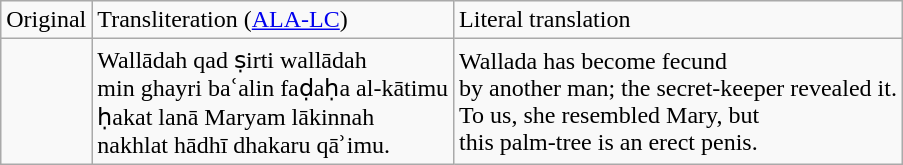<table class="wikitable">
<tr>
<td>Original</td>
<td>Transliteration (<a href='#'>ALA-LC</a>)</td>
<td>Literal translation</td>
</tr>
<tr>
<td></td>
<td>Wallādah qad ṣirti wallādah<br>min ghayri baʿalin faḍaḥa al-kātimu<br>ḥakat lanā Maryam lākinnah<br>nakhlat hādhī dhakaru qāʾimu.</td>
<td>Wallada has become fecund<br>by another man; the secret-keeper revealed it.<br>To us, she resembled Mary, but<br>this palm-tree is an erect penis.</td>
</tr>
</table>
